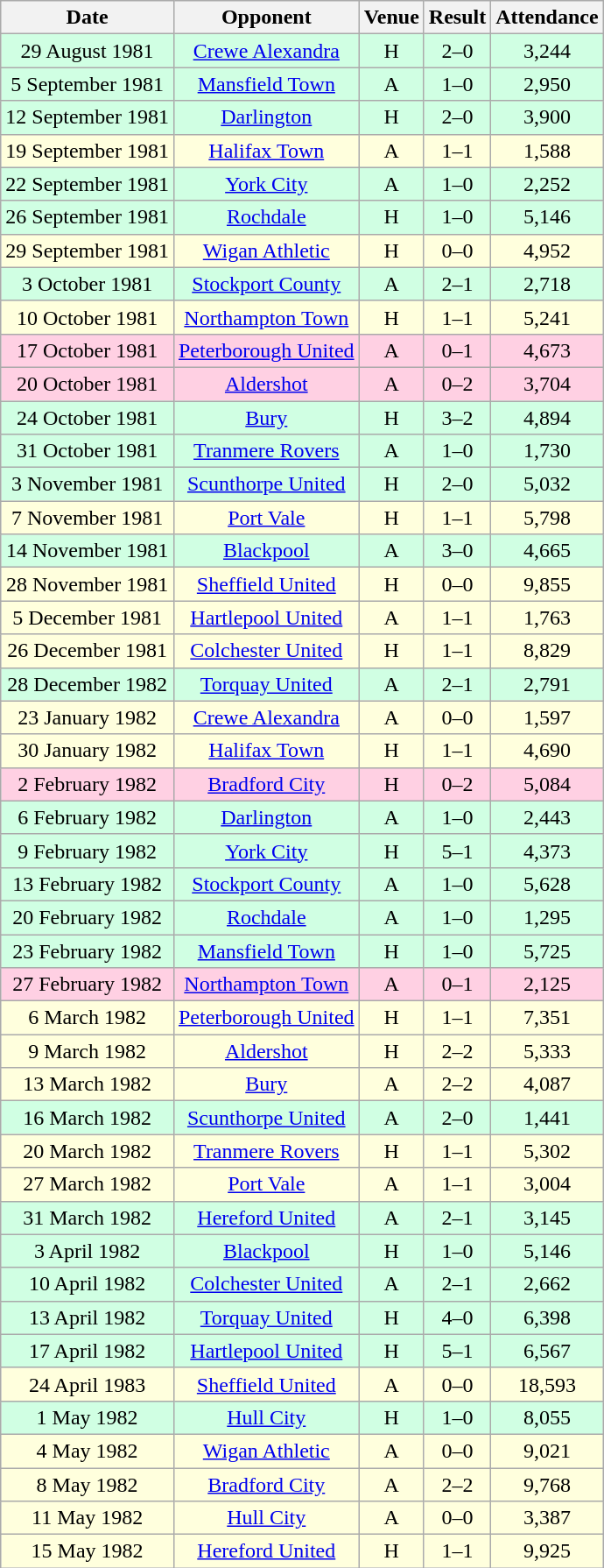<table class="wikitable" style="text-align:center">
<tr>
<th>Date</th>
<th>Opponent</th>
<th>Venue</th>
<th>Result</th>
<th>Attendance</th>
</tr>
<tr style="background-color: #d0ffe3;">
<td>29 August 1981</td>
<td><a href='#'>Crewe Alexandra</a></td>
<td>H</td>
<td>2–0</td>
<td>3,244</td>
</tr>
<tr style="background-color: #d0ffe3;">
<td>5 September 1981</td>
<td><a href='#'>Mansfield Town</a></td>
<td>A</td>
<td>1–0</td>
<td>2,950</td>
</tr>
<tr style="background-color: #d0ffe3;">
<td>12 September 1981</td>
<td><a href='#'>Darlington</a></td>
<td>H</td>
<td>2–0</td>
<td>3,900</td>
</tr>
<tr style="background-color: #ffffdd;">
<td>19 September 1981</td>
<td><a href='#'>Halifax Town</a></td>
<td>A</td>
<td>1–1</td>
<td>1,588</td>
</tr>
<tr style="background-color: #d0ffe3;">
<td>22 September 1981</td>
<td><a href='#'>York City</a></td>
<td>A</td>
<td>1–0</td>
<td>2,252</td>
</tr>
<tr style="background-color: #d0ffe3;">
<td>26 September 1981</td>
<td><a href='#'>Rochdale</a></td>
<td>H</td>
<td>1–0</td>
<td>5,146</td>
</tr>
<tr style="background-color: #ffffdd;">
<td>29 September 1981</td>
<td><a href='#'>Wigan Athletic</a></td>
<td>H</td>
<td>0–0</td>
<td>4,952</td>
</tr>
<tr style="background-color: #d0ffe3;">
<td>3 October 1981</td>
<td><a href='#'>Stockport County</a></td>
<td>A</td>
<td>2–1</td>
<td>2,718</td>
</tr>
<tr style="background-color: #ffffdd;">
<td>10 October 1981</td>
<td><a href='#'>Northampton Town</a></td>
<td>H</td>
<td>1–1</td>
<td>5,241</td>
</tr>
<tr style="background-color: #ffd0e3;">
<td>17 October 1981</td>
<td><a href='#'>Peterborough United</a></td>
<td>A</td>
<td>0–1</td>
<td>4,673</td>
</tr>
<tr style="background-color: #ffd0e3;">
<td>20 October 1981</td>
<td><a href='#'>Aldershot</a></td>
<td>A</td>
<td>0–2</td>
<td>3,704</td>
</tr>
<tr style="background-color: #d0ffe3;">
<td>24 October 1981</td>
<td><a href='#'>Bury</a></td>
<td>H</td>
<td>3–2</td>
<td>4,894</td>
</tr>
<tr style="background-color: #d0ffe3;">
<td>31 October 1981</td>
<td><a href='#'>Tranmere Rovers</a></td>
<td>A</td>
<td>1–0</td>
<td>1,730</td>
</tr>
<tr style="background-color: #d0ffe3;">
<td>3 November 1981</td>
<td><a href='#'>Scunthorpe United</a></td>
<td>H</td>
<td>2–0</td>
<td>5,032</td>
</tr>
<tr style="background-color: #ffffdd;">
<td>7 November 1981</td>
<td><a href='#'>Port Vale</a></td>
<td>H</td>
<td>1–1</td>
<td>5,798</td>
</tr>
<tr style="background-color: #d0ffe3;">
<td>14 November 1981</td>
<td><a href='#'>Blackpool</a></td>
<td>A</td>
<td>3–0</td>
<td>4,665</td>
</tr>
<tr style="background-color: #ffffdd;">
<td>28 November 1981</td>
<td><a href='#'>Sheffield United</a></td>
<td>H</td>
<td>0–0</td>
<td>9,855</td>
</tr>
<tr style="background-color: #ffffdd;">
<td>5 December 1981</td>
<td><a href='#'>Hartlepool United</a></td>
<td>A</td>
<td>1–1</td>
<td>1,763</td>
</tr>
<tr style="background-color: #ffffdd;">
<td>26 December 1981</td>
<td><a href='#'>Colchester United</a></td>
<td>H</td>
<td>1–1</td>
<td>8,829</td>
</tr>
<tr style="background-color: #d0ffe3;">
<td>28 December 1982</td>
<td><a href='#'>Torquay United</a></td>
<td>A</td>
<td>2–1</td>
<td>2,791</td>
</tr>
<tr style="background-color: #ffffdd;">
<td>23 January 1982</td>
<td><a href='#'>Crewe Alexandra</a></td>
<td>A</td>
<td>0–0</td>
<td>1,597</td>
</tr>
<tr style="background-color: #ffffdd;">
<td>30 January 1982</td>
<td><a href='#'>Halifax Town</a></td>
<td>H</td>
<td>1–1</td>
<td>4,690</td>
</tr>
<tr style="background-color: #ffd0e3;">
<td>2 February 1982</td>
<td><a href='#'>Bradford City</a></td>
<td>H</td>
<td>0–2</td>
<td>5,084</td>
</tr>
<tr style="background-color: #d0ffe3;">
<td>6 February 1982</td>
<td><a href='#'>Darlington</a></td>
<td>A</td>
<td>1–0</td>
<td>2,443</td>
</tr>
<tr style="background-color: #d0ffe3;">
<td>9 February 1982</td>
<td><a href='#'>York City</a></td>
<td>H</td>
<td>5–1</td>
<td>4,373</td>
</tr>
<tr style="background-color: #d0ffe3;">
<td>13 February 1982</td>
<td><a href='#'>Stockport County</a></td>
<td>A</td>
<td>1–0</td>
<td>5,628</td>
</tr>
<tr style="background-color: #d0ffe3;">
<td>20 February 1982</td>
<td><a href='#'>Rochdale</a></td>
<td>A</td>
<td>1–0</td>
<td>1,295</td>
</tr>
<tr style="background-color: #d0ffe3;">
<td>23 February 1982</td>
<td><a href='#'>Mansfield Town</a></td>
<td>H</td>
<td>1–0</td>
<td>5,725</td>
</tr>
<tr style="background-color: #ffd0e3;">
<td>27 February 1982</td>
<td><a href='#'>Northampton Town</a></td>
<td>A</td>
<td>0–1</td>
<td>2,125</td>
</tr>
<tr style="background-color: #ffffdd;">
<td>6 March 1982</td>
<td><a href='#'>Peterborough United</a></td>
<td>H</td>
<td>1–1</td>
<td>7,351</td>
</tr>
<tr style="background-color: #ffffdd;">
<td>9 March 1982</td>
<td><a href='#'>Aldershot</a></td>
<td>H</td>
<td>2–2</td>
<td>5,333</td>
</tr>
<tr style="background-color: #ffffdd;">
<td>13 March 1982</td>
<td><a href='#'>Bury</a></td>
<td>A</td>
<td>2–2</td>
<td>4,087</td>
</tr>
<tr style="background-color: #d0ffe3;">
<td>16 March 1982</td>
<td><a href='#'>Scunthorpe United</a></td>
<td>A</td>
<td>2–0</td>
<td>1,441</td>
</tr>
<tr style="background-color: #ffffdd;">
<td>20 March 1982</td>
<td><a href='#'>Tranmere Rovers</a></td>
<td>H</td>
<td>1–1</td>
<td>5,302</td>
</tr>
<tr style="background-color: #ffffdd;">
<td>27 March 1982</td>
<td><a href='#'>Port Vale</a></td>
<td>A</td>
<td>1–1</td>
<td>3,004</td>
</tr>
<tr style="background-color: #d0ffe3;">
<td>31 March 1982</td>
<td><a href='#'>Hereford United</a></td>
<td>A</td>
<td>2–1</td>
<td>3,145</td>
</tr>
<tr style="background-color: #d0ffe3;">
<td>3 April 1982</td>
<td><a href='#'>Blackpool</a></td>
<td>H</td>
<td>1–0</td>
<td>5,146</td>
</tr>
<tr style="background-color: #d0ffe3;">
<td>10 April 1982</td>
<td><a href='#'>Colchester United</a></td>
<td>A</td>
<td>2–1</td>
<td>2,662</td>
</tr>
<tr style="background-color: #d0ffe3;">
<td>13 April 1982</td>
<td><a href='#'>Torquay United</a></td>
<td>H</td>
<td>4–0</td>
<td>6,398</td>
</tr>
<tr style="background-color: #d0ffe3;">
<td>17 April 1982</td>
<td><a href='#'>Hartlepool United</a></td>
<td>H</td>
<td>5–1</td>
<td>6,567</td>
</tr>
<tr style="background-color: #ffffdd;">
<td>24 April 1983</td>
<td><a href='#'>Sheffield United</a></td>
<td>A</td>
<td>0–0</td>
<td>18,593</td>
</tr>
<tr style="background-color: #d0ffe3;">
<td>1 May 1982</td>
<td><a href='#'>Hull City</a></td>
<td>H</td>
<td>1–0</td>
<td>8,055</td>
</tr>
<tr style="background-color: #ffffdd;">
<td>4 May 1982</td>
<td><a href='#'>Wigan Athletic</a></td>
<td>A</td>
<td>0–0</td>
<td>9,021</td>
</tr>
<tr style="background-color: #ffffdd;">
<td>8 May 1982</td>
<td><a href='#'>Bradford City</a></td>
<td>A</td>
<td>2–2</td>
<td>9,768</td>
</tr>
<tr style="background-color: #ffffdd;">
<td>11 May 1982</td>
<td><a href='#'>Hull City</a></td>
<td>A</td>
<td>0–0</td>
<td>3,387</td>
</tr>
<tr style="background-color: #ffffdd;">
<td>15 May 1982</td>
<td><a href='#'>Hereford United</a></td>
<td>H</td>
<td>1–1</td>
<td>9,925</td>
</tr>
</table>
